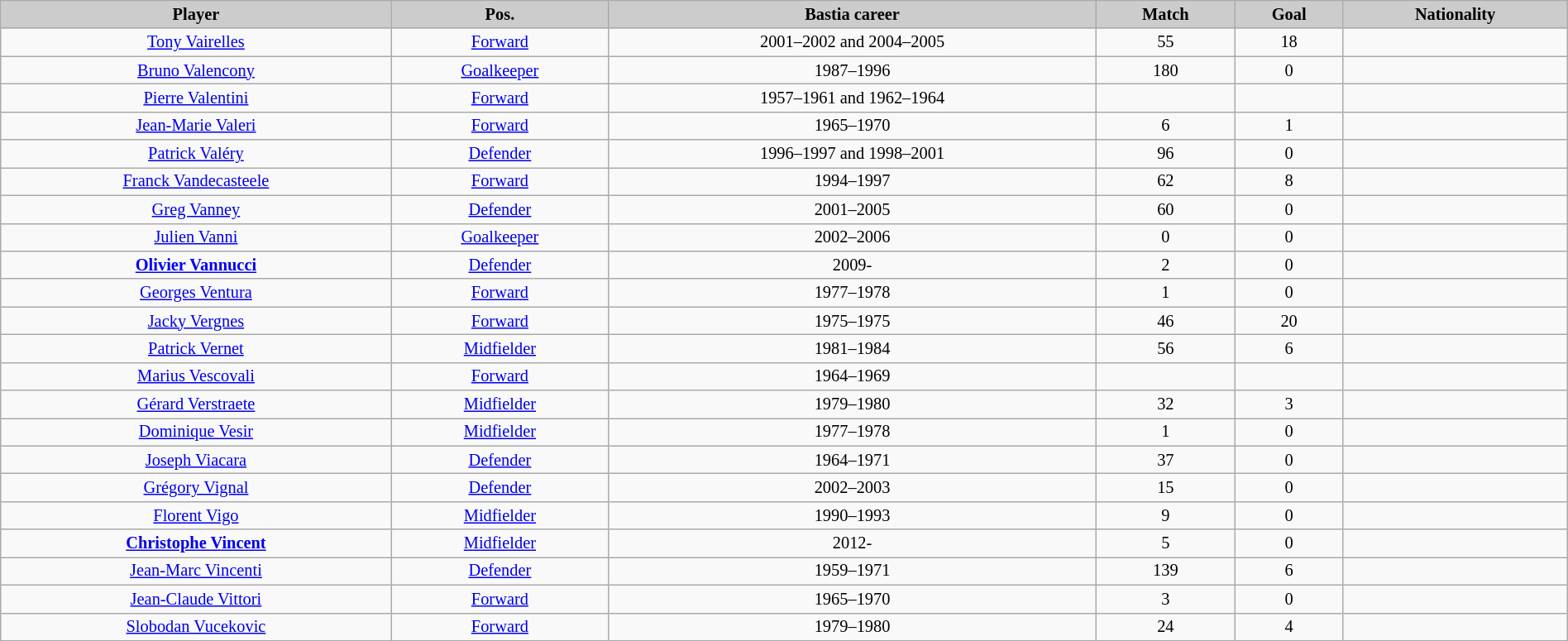<table cellpadding="4" cellspacing="0" border="1" width="100%" style="text-align: center; font-size: 85%; border: gray solid 1px; border-collapse: collapse;" class="wikitable sortable">
<tr bgcolor="#CCCCCC">
<td align="center"><strong>Player</strong></td>
<td align="center"><strong>Pos.</strong></td>
<td align="center"><strong>Bastia career</strong></td>
<td align="center"><strong>Match</strong></td>
<td align="center"><strong>Goal</strong></td>
<td align="center"><strong>Nationality</strong></td>
</tr>
<tr>
<td><a href='#'>Tony Vairelles</a></td>
<td><a href='#'>Forward</a></td>
<td>2001–2002 and 2004–2005</td>
<td>55</td>
<td>18</td>
<td></td>
</tr>
<tr>
<td><a href='#'>Bruno Valencony</a></td>
<td><a href='#'>Goalkeeper</a></td>
<td>1987–1996</td>
<td>180</td>
<td>0</td>
<td></td>
</tr>
<tr>
<td><a href='#'>Pierre Valentini</a></td>
<td><a href='#'>Forward</a></td>
<td>1957–1961 and 1962–1964</td>
<td></td>
<td></td>
<td></td>
</tr>
<tr>
<td><a href='#'>Jean-Marie Valeri</a></td>
<td><a href='#'>Forward</a></td>
<td>1965–1970</td>
<td>6</td>
<td>1</td>
<td></td>
</tr>
<tr>
<td><a href='#'>Patrick Valéry</a></td>
<td><a href='#'>Defender</a></td>
<td>1996–1997 and 1998–2001</td>
<td>96</td>
<td>0</td>
<td></td>
</tr>
<tr>
<td><a href='#'>Franck Vandecasteele</a></td>
<td><a href='#'>Forward</a></td>
<td>1994–1997</td>
<td>62</td>
<td>8</td>
<td></td>
</tr>
<tr>
<td><a href='#'>Greg Vanney</a></td>
<td><a href='#'>Defender</a></td>
<td>2001–2005</td>
<td>60</td>
<td>0</td>
<td></td>
</tr>
<tr>
<td><a href='#'>Julien Vanni</a></td>
<td><a href='#'>Goalkeeper</a></td>
<td>2002–2006</td>
<td>0</td>
<td>0</td>
<td></td>
</tr>
<tr>
<td><strong><a href='#'>Olivier Vannucci</a></strong></td>
<td><a href='#'>Defender</a></td>
<td>2009-</td>
<td>2</td>
<td>0</td>
<td></td>
</tr>
<tr>
<td><a href='#'>Georges Ventura</a></td>
<td><a href='#'>Forward</a></td>
<td>1977–1978</td>
<td>1</td>
<td>0</td>
<td></td>
</tr>
<tr>
<td><a href='#'>Jacky Vergnes</a></td>
<td><a href='#'>Forward</a></td>
<td>1975–1975</td>
<td>46</td>
<td>20</td>
<td></td>
</tr>
<tr>
<td><a href='#'>Patrick Vernet</a></td>
<td><a href='#'>Midfielder</a></td>
<td>1981–1984</td>
<td>56</td>
<td>6</td>
<td></td>
</tr>
<tr>
<td><a href='#'>Marius Vescovali</a></td>
<td><a href='#'>Forward</a></td>
<td>1964–1969</td>
<td></td>
<td></td>
<td></td>
</tr>
<tr>
<td><a href='#'>Gérard Verstraete</a></td>
<td><a href='#'>Midfielder</a></td>
<td>1979–1980</td>
<td>32</td>
<td>3</td>
<td></td>
</tr>
<tr>
<td><a href='#'>Dominique Vesir</a></td>
<td><a href='#'>Midfielder</a></td>
<td>1977–1978</td>
<td>1</td>
<td>0</td>
<td></td>
</tr>
<tr>
<td><a href='#'>Joseph Viacara</a></td>
<td><a href='#'>Defender</a></td>
<td>1964–1971</td>
<td>37</td>
<td>0</td>
<td></td>
</tr>
<tr>
<td><a href='#'>Grégory Vignal</a></td>
<td><a href='#'>Defender</a></td>
<td>2002–2003</td>
<td>15</td>
<td>0</td>
<td></td>
</tr>
<tr>
<td><a href='#'>Florent Vigo</a></td>
<td><a href='#'>Midfielder</a></td>
<td>1990–1993</td>
<td>9</td>
<td>0</td>
<td></td>
</tr>
<tr>
<td><strong><a href='#'>Christophe Vincent</a></strong></td>
<td><a href='#'>Midfielder</a></td>
<td>2012-</td>
<td>5</td>
<td>0</td>
<td></td>
</tr>
<tr>
<td><a href='#'>Jean-Marc Vincenti</a></td>
<td><a href='#'>Defender</a></td>
<td>1959–1971</td>
<td>139</td>
<td>6</td>
<td></td>
</tr>
<tr>
<td><a href='#'>Jean-Claude Vittori</a></td>
<td><a href='#'>Forward</a></td>
<td>1965–1970</td>
<td>3</td>
<td>0</td>
<td></td>
</tr>
<tr>
<td><a href='#'>Slobodan Vucekovic</a></td>
<td><a href='#'>Forward</a></td>
<td>1979–1980</td>
<td>24</td>
<td>4</td>
<td></td>
</tr>
</table>
